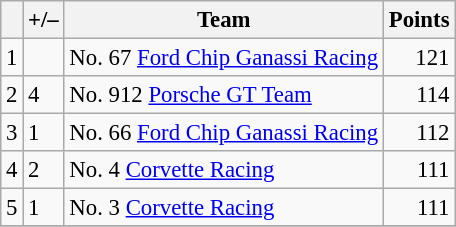<table class="wikitable" style="font-size: 95%;">
<tr>
<th scope="col"></th>
<th scope="col">+/–</th>
<th scope="col">Team</th>
<th scope="col">Points</th>
</tr>
<tr>
<td align=center>1</td>
<td align="left"></td>
<td> No. 67 <a href='#'>Ford Chip Ganassi Racing</a></td>
<td align=right>121</td>
</tr>
<tr>
<td align=center>2</td>
<td align="left"> 4</td>
<td> No. 912 <a href='#'>Porsche GT Team</a></td>
<td align=right>114</td>
</tr>
<tr>
<td align=center>3</td>
<td align="left"> 1</td>
<td> No. 66 <a href='#'>Ford Chip Ganassi Racing</a></td>
<td align=right>112</td>
</tr>
<tr>
<td align=center>4</td>
<td align="left"> 2</td>
<td> No. 4 <a href='#'>Corvette Racing</a></td>
<td align=right>111</td>
</tr>
<tr>
<td align=center>5</td>
<td align="left"> 1</td>
<td> No. 3 <a href='#'>Corvette Racing</a></td>
<td align=right>111</td>
</tr>
<tr>
</tr>
</table>
